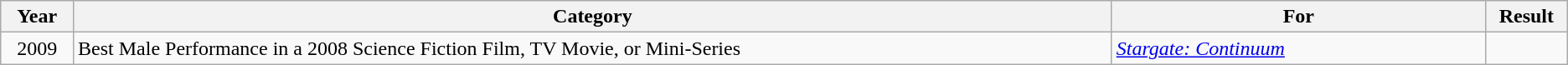<table class="wikitable">
<tr>
<th width="3.5%">Year</th>
<th width="50%">Category</th>
<th width="18%">For</th>
<th width="3.5%">Result</th>
</tr>
<tr valign="top">
<td align="center">2009</td>
<td>Best Male Performance in a 2008 Science Fiction Film, TV Movie, or Mini-Series</td>
<td><em><a href='#'>Stargate: Continuum</a></em></td>
<td></td>
</tr>
</table>
